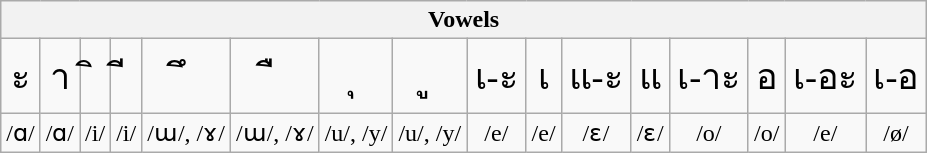<table class="wikitable" style="text-align: center; vertical-align: middle; ">
<tr>
<th colspan="42">Vowels</th>
</tr>
<tr style="font-size: 150%">
<td>ะ</td>
<td>า</td>
<td>ิ</td>
<td>ี</td>
<td>ึ</td>
<td>ื</td>
<td>ุ</td>
<td>ู</td>
<td>เ-ะ</td>
<td>เ</td>
<td>แ-ะ</td>
<td>แ</td>
<td>เ-าะ</td>
<td>อ</td>
<td>เ-อะ</td>
<td>เ-อ</td>
</tr>
<tr ---->
<td>/ɑ/</td>
<td>/ɑ/</td>
<td>/i/</td>
<td>/i/</td>
<td>/ɯ/, /ɤ/</td>
<td>/ɯ/, /ɤ/</td>
<td>/u/, /y/</td>
<td>/u/, /y/</td>
<td>/e/</td>
<td>/e/</td>
<td>/ɛ/</td>
<td>/ɛ/</td>
<td>/o/</td>
<td>/o/</td>
<td>/e/</td>
<td>/ø/</td>
</tr>
</table>
